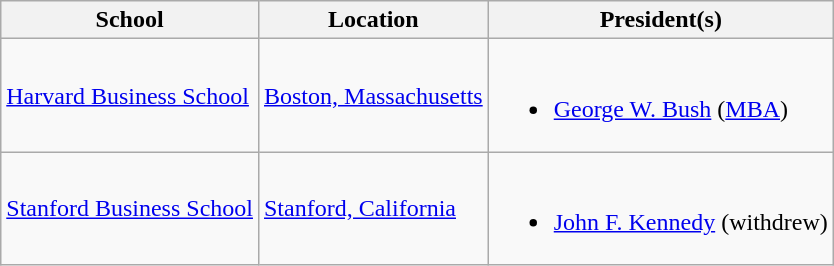<table class="wikitable">
<tr>
<th>School</th>
<th>Location</th>
<th>President(s)</th>
</tr>
<tr>
<td nowrap><a href='#'>Harvard Business School</a></td>
<td><a href='#'>Boston, Massachusetts</a></td>
<td><br><ul><li><a href='#'>George W. Bush</a> (<a href='#'>MBA</a>)</li></ul></td>
</tr>
<tr>
<td nowrap><a href='#'>Stanford Business School</a></td>
<td><a href='#'>Stanford, California</a></td>
<td><br><ul><li><a href='#'>John F. Kennedy</a> (withdrew)</li></ul></td>
</tr>
</table>
